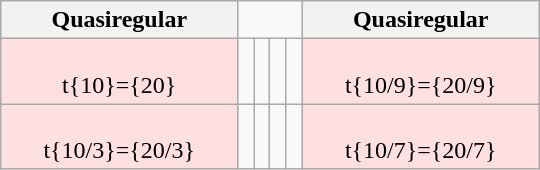<table class=wikitable width=360>
<tr>
<th>Quasiregular</th>
<td colspan=4></td>
<th>Quasiregular</th>
</tr>
<tr align=center valign=top>
<td BGCOLOR="#ffe0e0"><br>t{10}={20}</td>
<td></td>
<td></td>
<td></td>
<td></td>
<td BGCOLOR="#ffe0e0"><br>t{10/9}={20/9}</td>
</tr>
<tr align=center valign=top>
<td BGCOLOR="#ffe0e0"><br>t{10/3}={20/3}</td>
<td></td>
<td></td>
<td></td>
<td></td>
<td BGCOLOR="#ffe0e0"><br>t{10/7}={20/7}</td>
</tr>
</table>
